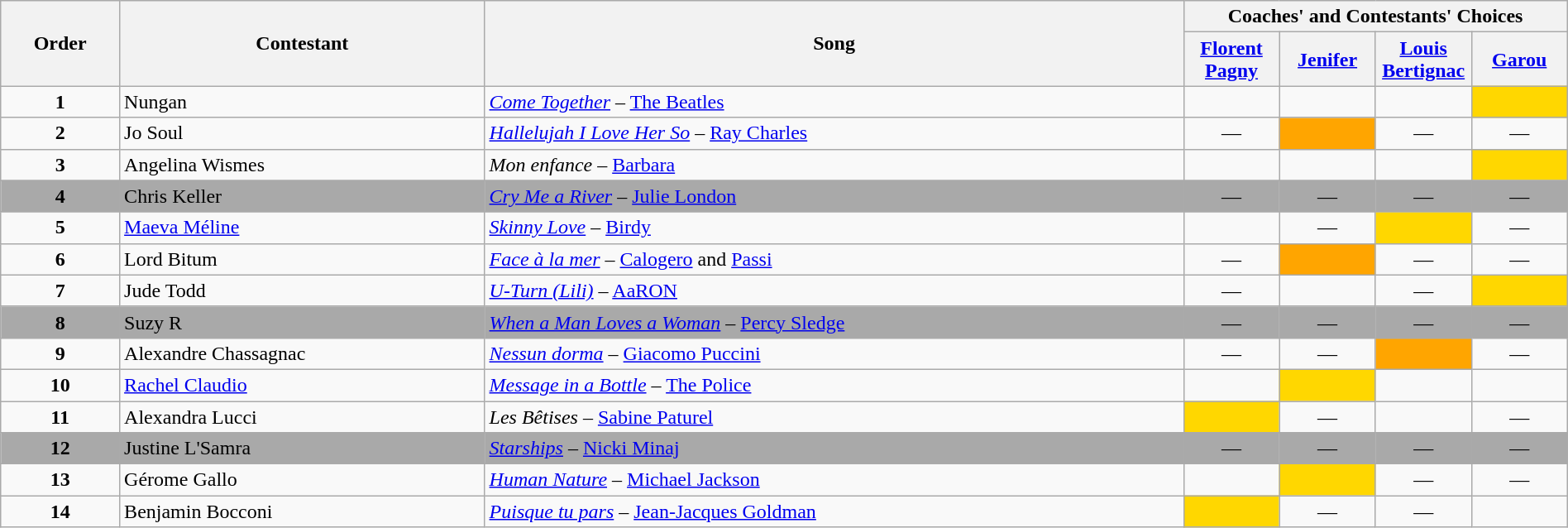<table class="wikitable" style="width:100%;">
<tr>
<th rowspan=2>Order</th>
<th rowspan=2>Contestant</th>
<th rowspan=2>Song</th>
<th colspan=4>Coaches' and Contestants' Choices</th>
</tr>
<tr>
<th width="70"><a href='#'>Florent Pagny</a></th>
<th width="70"><a href='#'>Jenifer</a></th>
<th width="70"><a href='#'>Louis Bertignac</a></th>
<th width="70"><a href='#'>Garou</a></th>
</tr>
<tr>
<td align="center"><strong>1</strong></td>
<td>Nungan</td>
<td><em><a href='#'>Come Together</a></em> – <a href='#'>The Beatles</a></td>
<td style="text-align:center;"></td>
<td style="text-align:center;"></td>
<td style="text-align:center;"></td>
<td style="background:gold;text-align:center;"></td>
</tr>
<tr>
<td align="center"><strong>2</strong></td>
<td>Jo Soul</td>
<td><em><a href='#'>Hallelujah I Love Her So</a></em> – <a href='#'>Ray Charles</a></td>
<td align="center">—</td>
<td style="background:orange;text-align:center;"></td>
<td align="center">—</td>
<td align="center">—</td>
</tr>
<tr>
<td align="center"><strong>3</strong></td>
<td>Angelina Wismes</td>
<td><em>Mon enfance</em> – <a href='#'>Barbara</a></td>
<td style="text-align:center;"></td>
<td style="text-align:center;"></td>
<td style="text-align:center;"></td>
<td style="background:gold;text-align:center;"></td>
</tr>
<tr>
<td style="background:darkgrey;text-align:center;"><strong>4</strong></td>
<td style="background:darkgrey;text-align:left;">Chris Keller</td>
<td style="background:darkgrey;text-align:left;"><em><a href='#'>Cry Me a River</a></em> – <a href='#'>Julie London</a></td>
<td style="background:darkgrey;text-align:center;">—</td>
<td style="background:darkgrey;text-align:center;">—</td>
<td style="background:darkgrey;text-align:center;">—</td>
<td style="background:darkgrey;text-align:center;">—</td>
</tr>
<tr>
<td align="center"><strong>5</strong></td>
<td><a href='#'>Maeva Méline</a></td>
<td><em><a href='#'>Skinny Love</a></em> – <a href='#'>Birdy</a></td>
<td style="text-align:center;"></td>
<td align="center">—</td>
<td style="background:gold;text-align:center;"></td>
<td align="center">—</td>
</tr>
<tr>
<td align="center"><strong>6</strong></td>
<td>Lord Bitum</td>
<td><em><a href='#'>Face à la mer</a></em> – <a href='#'>Calogero</a> and <a href='#'>Passi</a></td>
<td align="center">—</td>
<td style="background:orange;text-align:center;"></td>
<td align="center">—</td>
<td align="center">—</td>
</tr>
<tr>
<td align="center"><strong>7</strong></td>
<td>Jude Todd</td>
<td><em><a href='#'>U-Turn (Lili)</a></em> – <a href='#'>AaRON</a></td>
<td align="center">—</td>
<td style="text-align:center;"></td>
<td align="center">—</td>
<td style="background:gold;text-align:center;"></td>
</tr>
<tr>
<td style="background:darkgrey;text-align:center;"><strong>8</strong></td>
<td style="background:darkgrey;text-align:left;">Suzy R</td>
<td style="background:darkgrey;text-align:left;"><em><a href='#'>When a Man Loves a Woman</a></em> – <a href='#'>Percy Sledge</a></td>
<td style="background:darkgrey;text-align:center;">—</td>
<td style="background:darkgrey;text-align:center;">—</td>
<td style="background:darkgrey;text-align:center;">—</td>
<td style="background:darkgrey;text-align:center;">—</td>
</tr>
<tr>
<td align="center"><strong>9</strong></td>
<td>Alexandre Chassagnac</td>
<td><em><a href='#'>Nessun dorma</a></em> – <a href='#'>Giacomo Puccini</a></td>
<td align="center">—</td>
<td align="center">—</td>
<td style="background:orange;text-align:center;"></td>
<td align="center">—</td>
</tr>
<tr>
<td align="center"><strong>10</strong></td>
<td><a href='#'>Rachel Claudio</a></td>
<td><em><a href='#'>Message in a Bottle</a></em> – <a href='#'>The Police</a></td>
<td style="text-align:center;"></td>
<td style="background:gold;text-align:center;"></td>
<td style="text-align:center;"></td>
<td style="text-align:center;"></td>
</tr>
<tr>
<td align="center"><strong>11</strong></td>
<td>Alexandra Lucci</td>
<td><em>Les Bêtises</em> – <a href='#'>Sabine Paturel</a></td>
<td style="background:gold;text-align:center;"></td>
<td align="center">—</td>
<td style="text-align:center;"></td>
<td align="center">—</td>
</tr>
<tr>
<td style="background:darkgrey;text-align:center;"><strong>12</strong></td>
<td style="background:darkgrey;text-align:left;">Justine L'Samra</td>
<td style="background:darkgrey;text-align:left;"><em><a href='#'>Starships</a></em> – <a href='#'>Nicki Minaj</a></td>
<td style="background:darkgrey;text-align:center;">—</td>
<td style="background:darkgrey;text-align:center;">—</td>
<td style="background:darkgrey;text-align:center;">—</td>
<td style="background:darkgrey;text-align:center;">—</td>
</tr>
<tr>
<td align="center"><strong>13</strong></td>
<td>Gérome Gallo</td>
<td><em><a href='#'>Human Nature</a></em> – <a href='#'>Michael Jackson</a></td>
<td style="text-align:center;"></td>
<td style="background:gold;text-align:center;"></td>
<td align="center">—</td>
<td align="center">—</td>
</tr>
<tr>
<td align="center"><strong>14</strong></td>
<td>Benjamin Bocconi</td>
<td><em><a href='#'>Puisque tu pars</a></em> – <a href='#'>Jean-Jacques Goldman</a></td>
<td style="background:gold;text-align:center;"></td>
<td align="center">—</td>
<td align="center">—</td>
<td style="text-align:center;"></td>
</tr>
</table>
